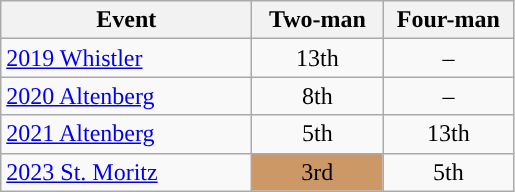<table class="wikitable" style="text-align:center">
<tr>
<th style="width:160px">Event</th>
<th style="width:80px">Two-man</th>
<th style="width:80px">Four-man</th>
</tr>
<tr>
<td style="text-align:left"> <a href='#'>2019 Whistler</a></td>
<td>13th</td>
<td>–</td>
</tr>
<tr>
<td style="text-align:left"> <a href='#'>2020 Altenberg</a></td>
<td>8th</td>
<td>–</td>
</tr>
<tr>
<td style="text-align:left"> <a href='#'>2021 Altenberg</a></td>
<td>5th</td>
<td>13th</td>
</tr>
<tr>
<td style="text-align:left"> <a href='#'>2023 St. Moritz</a></td>
<td style="background:#CC9966">3rd</td>
<td>5th</td>
</tr>
</table>
